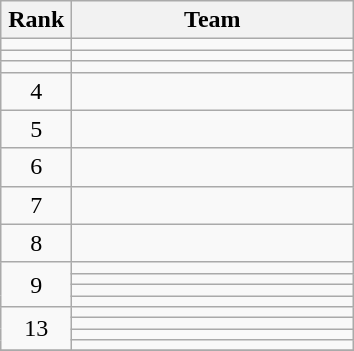<table class="wikitable" style="text-align: center;">
<tr>
<th width=40>Rank</th>
<th width=180>Team</th>
</tr>
<tr align=center>
<td></td>
<td style="text-align:left;"></td>
</tr>
<tr align=center>
<td></td>
<td style="text-align:left;"></td>
</tr>
<tr align=center>
<td></td>
<td style="text-align:left;"></td>
</tr>
<tr align=center>
<td>4</td>
<td style="text-align:left;"></td>
</tr>
<tr align=center>
<td>5</td>
<td style="text-align:left;"></td>
</tr>
<tr align=center>
<td>6</td>
<td style="text-align:left;"></td>
</tr>
<tr align=center>
<td>7</td>
<td style="text-align:left;"></td>
</tr>
<tr align=center>
<td>8</td>
<td style="text-align:left;"></td>
</tr>
<tr align=center>
<td rowspan=4>9</td>
<td style="text-align:left;"></td>
</tr>
<tr align=center>
<td style="text-align:left;"></td>
</tr>
<tr align=center>
<td style="text-align:left;"></td>
</tr>
<tr align=center>
<td style="text-align:left;"></td>
</tr>
<tr align=center>
<td rowspan=4>13</td>
<td style="text-align:left;"></td>
</tr>
<tr align=center>
<td style="text-align:left;"></td>
</tr>
<tr align=center>
<td style="text-align:left;"></td>
</tr>
<tr align=center>
<td style="text-align:left;"></td>
</tr>
<tr>
</tr>
</table>
